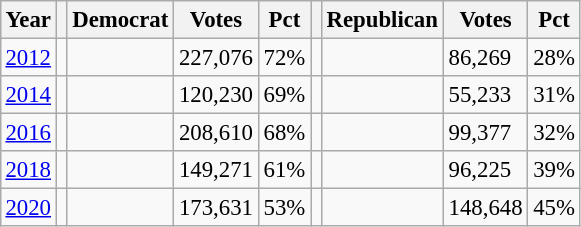<table class="wikitable" style="margin:0.5em ; font-size:95%">
<tr>
<th>Year</th>
<th></th>
<th>Democrat</th>
<th>Votes</th>
<th>Pct</th>
<th></th>
<th>Republican</th>
<th>Votes</th>
<th>Pct</th>
</tr>
<tr>
<td><a href='#'>2012</a></td>
<td></td>
<td></td>
<td>227,076</td>
<td>72%</td>
<td></td>
<td></td>
<td>86,269</td>
<td>28%</td>
</tr>
<tr>
<td><a href='#'>2014</a></td>
<td></td>
<td></td>
<td>120,230</td>
<td>69%</td>
<td></td>
<td></td>
<td>55,233</td>
<td>31%</td>
</tr>
<tr>
<td><a href='#'>2016</a></td>
<td></td>
<td></td>
<td>208,610</td>
<td>68%</td>
<td></td>
<td></td>
<td>99,377</td>
<td>32%</td>
</tr>
<tr>
<td><a href='#'>2018</a></td>
<td></td>
<td></td>
<td>149,271</td>
<td>61%</td>
<td></td>
<td></td>
<td>96,225</td>
<td>39%</td>
</tr>
<tr>
<td><a href='#'>2020</a></td>
<td></td>
<td></td>
<td>173,631</td>
<td>53%</td>
<td></td>
<td></td>
<td>148,648</td>
<td>45%</td>
</tr>
</table>
